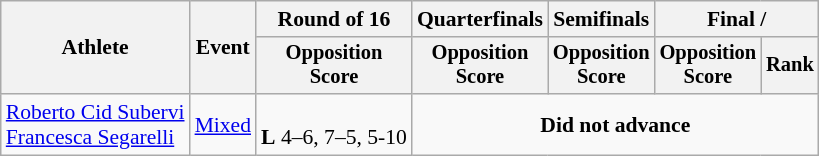<table class=wikitable style="font-size:90%">
<tr>
<th rowspan="2">Athlete</th>
<th rowspan="2">Event</th>
<th>Round of 16</th>
<th>Quarterfinals</th>
<th>Semifinals</th>
<th colspan=2>Final / </th>
</tr>
<tr style="font-size:95%">
<th>Opposition<br>Score</th>
<th>Opposition<br>Score</th>
<th>Opposition<br>Score</th>
<th>Opposition<br>Score</th>
<th>Rank</th>
</tr>
<tr>
<td><a href='#'>Roberto Cid Subervi</a><br><a href='#'>Francesca Segarelli</a></td>
<td><a href='#'>Mixed</a></td>
<td align=center><br><strong>L</strong> 4–6, 7–5, 5-10</td>
<td align=center colspan=4><strong>Did not advance</strong></td>
</tr>
</table>
